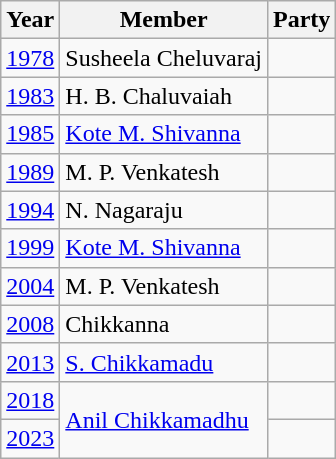<table class="wikitable sortable">
<tr>
<th>Year</th>
<th>Member</th>
<th colspan="2">Party</th>
</tr>
<tr>
<td><a href='#'>1978</a></td>
<td>Susheela Cheluvaraj</td>
<td></td>
</tr>
<tr>
<td><a href='#'>1983</a></td>
<td>H. B. Chaluvaiah</td>
<td></td>
</tr>
<tr>
<td><a href='#'>1985</a></td>
<td><a href='#'>Kote M. Shivanna</a></td>
<td></td>
</tr>
<tr>
<td><a href='#'>1989</a></td>
<td>M. P. Venkatesh</td>
<td></td>
</tr>
<tr>
<td><a href='#'>1994</a></td>
<td>N. Nagaraju</td>
<td></td>
</tr>
<tr>
<td><a href='#'>1999</a></td>
<td><a href='#'>Kote M. Shivanna</a></td>
<td></td>
</tr>
<tr>
<td><a href='#'>2004</a></td>
<td>M. P. Venkatesh</td>
<td></td>
</tr>
<tr>
<td><a href='#'>2008</a></td>
<td>Chikkanna</td>
<td></td>
</tr>
<tr>
<td><a href='#'>2013</a></td>
<td><a href='#'>S. Chikkamadu</a></td>
<td></td>
</tr>
<tr>
<td><a href='#'>2018</a></td>
<td rowspan=2><a href='#'>Anil Chikkamadhu</a></td>
<td></td>
</tr>
<tr>
<td><a href='#'>2023</a></td>
</tr>
</table>
